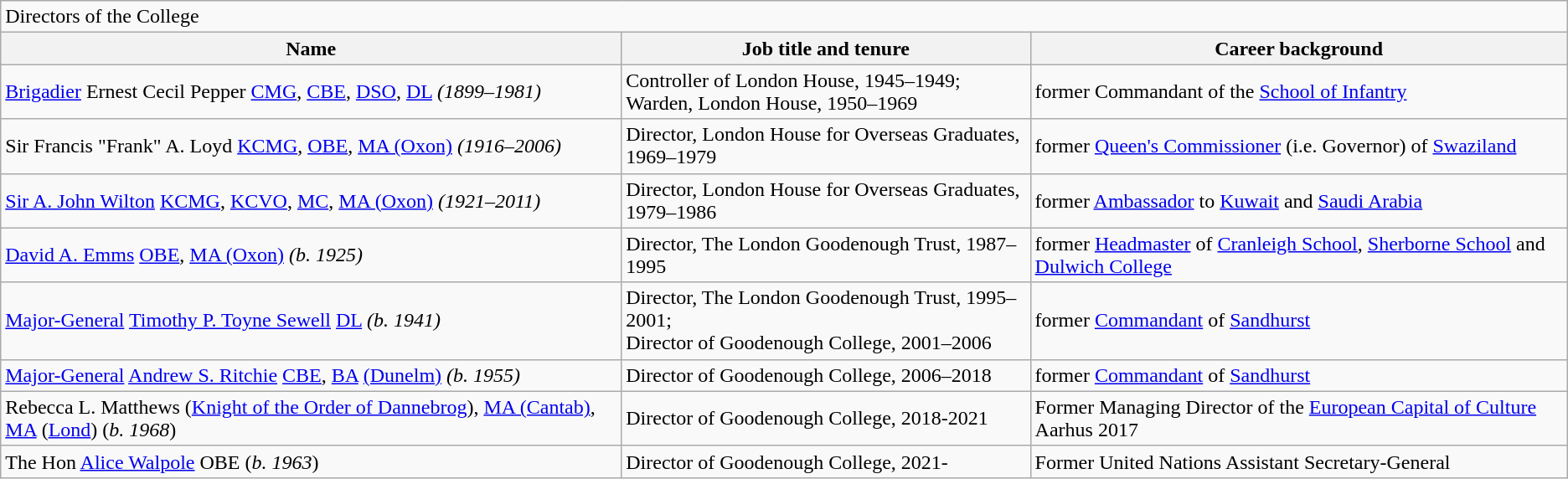<table class="wikitable">
<tr>
<td colspan="3">Directors of the College</td>
</tr>
<tr>
<th>Name</th>
<th>Job title and tenure</th>
<th>Career background</th>
</tr>
<tr>
<td><a href='#'>Brigadier</a> Ernest Cecil Pepper <a href='#'>CMG</a>, <a href='#'>CBE</a>, <a href='#'>DSO</a>, <a href='#'>DL</a> <em>(1899–1981)</em> </td>
<td>Controller of London House, 1945–1949;<br>Warden, London House, 1950–1969</td>
<td>former Commandant of the <a href='#'>School of Infantry</a></td>
</tr>
<tr>
<td>Sir Francis "Frank" A. Loyd <a href='#'>KCMG</a>, <a href='#'>OBE</a>, <a href='#'>MA (Oxon)</a> <em>(1916–2006)</em> </td>
<td>Director, London House for Overseas Graduates, 1969–1979</td>
<td>former <a href='#'>Queen's Commissioner</a> (i.e. Governor) of <a href='#'>Swaziland</a></td>
</tr>
<tr>
<td><a href='#'>Sir A. John Wilton</a> <a href='#'>KCMG</a>, <a href='#'>KCVO</a>, <a href='#'>MC</a>, <a href='#'>MA (Oxon)</a> <em>(1921–2011)</em> </td>
<td>Director, London House for Overseas Graduates, 1979–1986</td>
<td>former <a href='#'>Ambassador</a> to <a href='#'>Kuwait</a> and <a href='#'>Saudi Arabia</a></td>
</tr>
<tr>
<td><a href='#'>David A. Emms</a> <a href='#'>OBE</a>, <a href='#'>MA (Oxon)</a> <em>(b. 1925)</em> </td>
<td>Director, The London Goodenough Trust, 1987–1995</td>
<td>former <a href='#'>Headmaster</a> of <a href='#'>Cranleigh School</a>, <a href='#'>Sherborne School</a> and <a href='#'>Dulwich College</a></td>
</tr>
<tr>
<td><a href='#'>Major-General</a> <a href='#'>Timothy P. Toyne Sewell</a> <a href='#'>DL</a> <em>(b. 1941)</em> </td>
<td>Director, The London Goodenough Trust, 1995–2001;<br>Director of Goodenough College, 2001–2006</td>
<td>former <a href='#'>Commandant</a> of <a href='#'>Sandhurst</a></td>
</tr>
<tr>
<td><a href='#'>Major-General</a> <a href='#'>Andrew S. Ritchie</a> <a href='#'>CBE</a>, <a href='#'>BA</a> <a href='#'>(Dunelm)</a> <em>(b. 1955)</em> </td>
<td>Director of Goodenough College, 2006–2018</td>
<td>former <a href='#'>Commandant</a> of <a href='#'>Sandhurst</a></td>
</tr>
<tr>
<td>Rebecca L. Matthews (<a href='#'>Knight of the Order of Dannebrog</a>), <a href='#'>MA (Cantab)</a>, <a href='#'>MA</a> (<a href='#'>Lond</a>) (<em>b. 1968</em>)</td>
<td>Director of Goodenough College, 2018-2021</td>
<td>Former Managing Director of the <a href='#'>European Capital of Culture</a> Aarhus 2017</td>
</tr>
<tr>
<td>The Hon <a href='#'>Alice Walpole</a> OBE (<em>b. 1963</em>)</td>
<td>Director of Goodenough College, 2021-</td>
<td>Former United Nations Assistant Secretary-General</td>
</tr>
</table>
